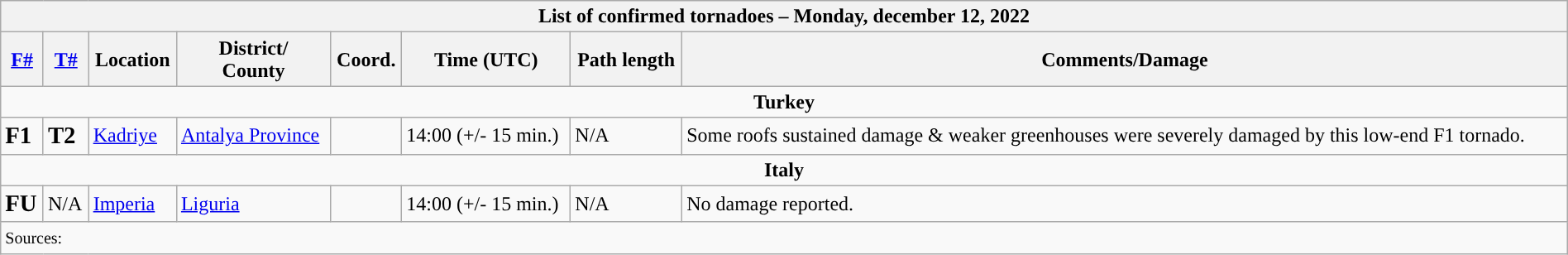<table class="wikitable collapsible" width="100%">
<tr>
<th colspan="8">List of confirmed tornadoes – Monday, december 12, 2022</th>
</tr>
<tr>
<th><a href='#'>F#</a></th>
<th><a href='#'>T#</a></th>
<th>Location</th>
<th>District/<br>County</th>
<th>Coord.</th>
<th>Time (UTC)</th>
<th>Path length</th>
<th>Comments/Damage</th>
</tr>
<tr>
<td colspan="8" align=center><strong>Turkey</strong></td>
</tr>
<tr>
<td><big><strong>F1</strong></big></td>
<td><big><strong>T2</strong></big></td>
<td><a href='#'>Kadriye</a></td>
<td><a href='#'>Antalya Province</a></td>
<td></td>
<td>14:00 (+/- 15 min.)</td>
<td>N/A</td>
<td>Some roofs sustained damage & weaker greenhouses were severely damaged by this low-end F1 tornado.</td>
</tr>
<tr>
<td colspan="8" align=center><strong>Italy</strong></td>
</tr>
<tr>
<td><big><strong>FU</strong></big></td>
<td>N/A</td>
<td><a href='#'>Imperia</a></td>
<td><a href='#'>Liguria</a></td>
<td></td>
<td>14:00 (+/- 15 min.)</td>
<td>N/A</td>
<td>No damage reported.</td>
</tr>
<tr>
<td colspan="8"><small>Sources:  </small></td>
</tr>
</table>
